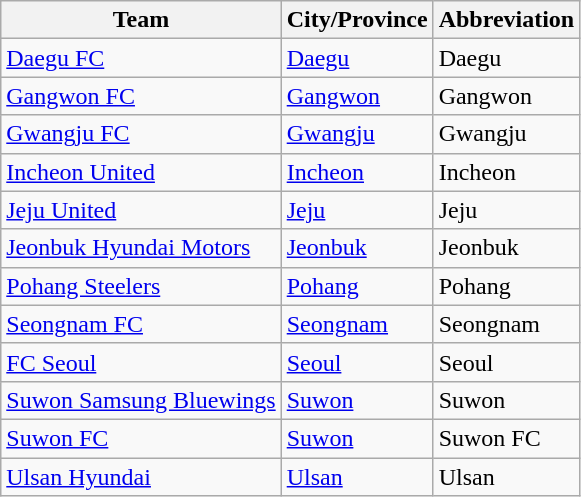<table class="wikitable" style="text-align:left">
<tr>
<th>Team</th>
<th>City/Province</th>
<th>Abbreviation</th>
</tr>
<tr>
<td><a href='#'>Daegu FC</a></td>
<td><a href='#'>Daegu</a></td>
<td>Daegu</td>
</tr>
<tr>
<td><a href='#'>Gangwon FC</a></td>
<td><a href='#'>Gangwon</a></td>
<td>Gangwon</td>
</tr>
<tr>
<td><a href='#'>Gwangju FC</a></td>
<td><a href='#'>Gwangju</a></td>
<td>Gwangju</td>
</tr>
<tr>
<td><a href='#'>Incheon United</a></td>
<td><a href='#'>Incheon</a></td>
<td>Incheon</td>
</tr>
<tr>
<td><a href='#'>Jeju United</a></td>
<td><a href='#'>Jeju</a></td>
<td>Jeju</td>
</tr>
<tr>
<td><a href='#'>Jeonbuk Hyundai Motors</a></td>
<td><a href='#'>Jeonbuk</a></td>
<td>Jeonbuk</td>
</tr>
<tr>
<td><a href='#'>Pohang Steelers</a></td>
<td><a href='#'>Pohang</a></td>
<td>Pohang</td>
</tr>
<tr>
<td><a href='#'>Seongnam FC</a></td>
<td><a href='#'>Seongnam</a></td>
<td>Seongnam</td>
</tr>
<tr>
<td><a href='#'>FC Seoul</a></td>
<td><a href='#'>Seoul</a></td>
<td>Seoul</td>
</tr>
<tr>
<td><a href='#'>Suwon Samsung Bluewings</a></td>
<td><a href='#'>Suwon</a></td>
<td>Suwon</td>
</tr>
<tr>
<td><a href='#'>Suwon FC</a></td>
<td><a href='#'>Suwon</a></td>
<td>Suwon FC</td>
</tr>
<tr>
<td><a href='#'>Ulsan Hyundai</a></td>
<td><a href='#'>Ulsan</a></td>
<td>Ulsan</td>
</tr>
</table>
